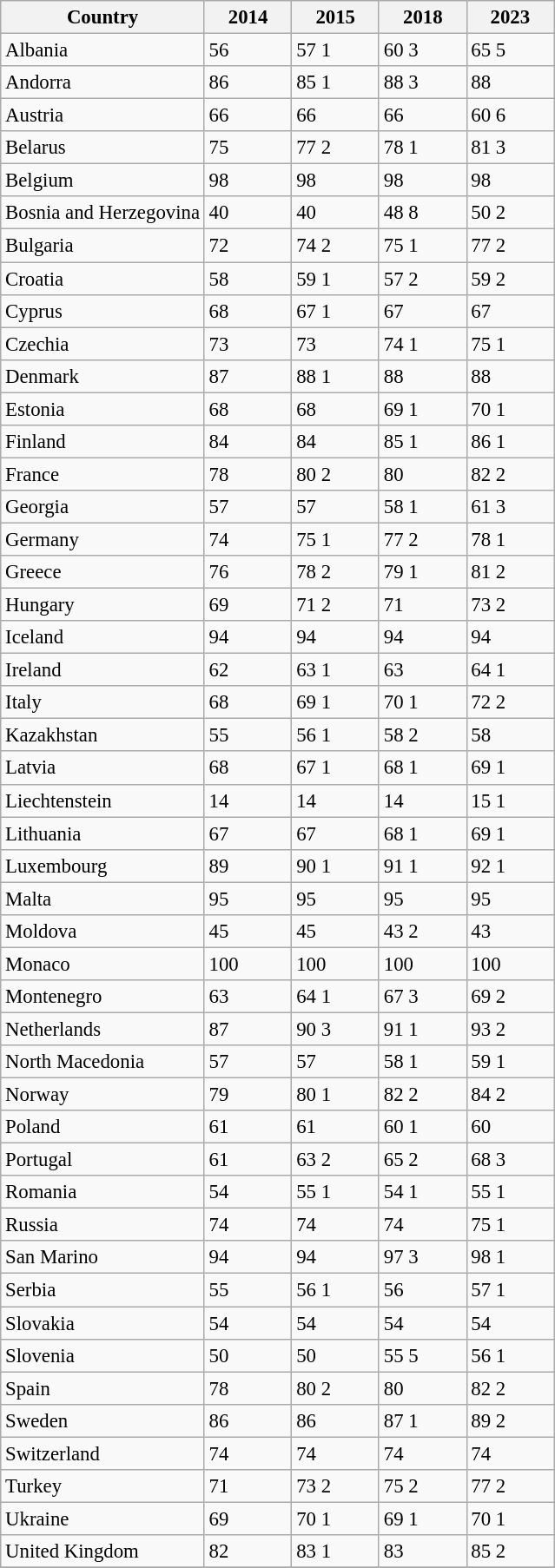<table class="sortable wikitable" style="font-size:95%;">
<tr bgcolor="#ffffff">
<th>Country</th>
<th width=60! data-sort-type="number">2014</th>
<th width=60 ! data-sort-type="number">2015</th>
<th width=60>2018</th>
<th width=60>2023</th>
</tr>
<tr>
<td> Albania</td>
<td>56</td>
<td>57  1</td>
<td>60  3</td>
<td>65  5</td>
</tr>
<tr>
<td> Andorra</td>
<td>86</td>
<td>85  1</td>
<td>88  3</td>
<td>88 </td>
</tr>
<tr>
<td> Austria</td>
<td>66</td>
<td>66 </td>
<td>66 </td>
<td>60  6</td>
</tr>
<tr>
<td> Belarus</td>
<td>75</td>
<td>77  2</td>
<td>78  1</td>
<td>81  3</td>
</tr>
<tr>
<td> Belgium</td>
<td>98</td>
<td>98 </td>
<td>98 </td>
<td>98 </td>
</tr>
<tr>
<td> Bosnia and Herzegovina</td>
<td>40</td>
<td>40 </td>
<td>48  8</td>
<td>50  2</td>
</tr>
<tr>
<td> Bulgaria</td>
<td>72</td>
<td>74  2</td>
<td>75  1</td>
<td>77  2</td>
</tr>
<tr>
<td> Croatia</td>
<td>58</td>
<td>59  1</td>
<td>57  2</td>
<td>59  2</td>
</tr>
<tr>
<td> Cyprus</td>
<td>68</td>
<td>67  1</td>
<td>67 </td>
<td>67 </td>
</tr>
<tr>
<td> Czechia</td>
<td>73</td>
<td>73 </td>
<td>74  1</td>
<td>75  1</td>
</tr>
<tr>
<td> Denmark</td>
<td>87</td>
<td>88  1</td>
<td>88 </td>
<td>88 </td>
</tr>
<tr>
<td> Estonia</td>
<td>68</td>
<td>68 </td>
<td>69  1</td>
<td>70  1</td>
</tr>
<tr>
<td> Finland</td>
<td>84</td>
<td>84 </td>
<td>85  1</td>
<td>86  1</td>
</tr>
<tr>
<td> France</td>
<td>78</td>
<td>80  2</td>
<td>80 </td>
<td>82  2</td>
</tr>
<tr>
<td> Georgia</td>
<td>57</td>
<td>57 </td>
<td>58  1</td>
<td>61  3</td>
</tr>
<tr>
<td> Germany</td>
<td>74</td>
<td>75  1</td>
<td>77  2</td>
<td>78  1</td>
</tr>
<tr>
<td> Greece</td>
<td>76</td>
<td>78  2</td>
<td>79  1</td>
<td>81  2</td>
</tr>
<tr>
<td> Hungary</td>
<td>69</td>
<td>71  2</td>
<td>71 </td>
<td>73  2</td>
</tr>
<tr>
<td> Iceland</td>
<td>94</td>
<td>94 </td>
<td>94 </td>
<td>94 </td>
</tr>
<tr>
<td> Ireland</td>
<td>62</td>
<td>63  1</td>
<td>63 </td>
<td>64  1</td>
</tr>
<tr>
<td> Italy</td>
<td>68</td>
<td>69  1</td>
<td>70  1</td>
<td>72  2</td>
</tr>
<tr>
<td> Kazakhstan</td>
<td>55</td>
<td>56  1</td>
<td>58  2</td>
<td>58 </td>
</tr>
<tr>
<td> Latvia</td>
<td>68</td>
<td>67  1</td>
<td>68  1</td>
<td>69  1</td>
</tr>
<tr>
<td> Liechtenstein</td>
<td>14</td>
<td>14 </td>
<td>14 </td>
<td>15  1</td>
</tr>
<tr>
<td> Lithuania</td>
<td>67</td>
<td>67 </td>
<td>68  1</td>
<td>69  1</td>
</tr>
<tr>
<td> Luxembourg</td>
<td>89</td>
<td>90  1</td>
<td>91  1</td>
<td>92  1</td>
</tr>
<tr>
<td> Malta</td>
<td>95</td>
<td>95 </td>
<td>95 </td>
<td>95 </td>
</tr>
<tr>
<td> Moldova</td>
<td>45</td>
<td>45 </td>
<td>43  2</td>
<td>43 </td>
</tr>
<tr>
<td> Monaco</td>
<td>100</td>
<td>100 </td>
<td>100 </td>
<td>100 </td>
</tr>
<tr>
<td> Montenegro</td>
<td>63</td>
<td>64  1</td>
<td>67  3</td>
<td>69  2</td>
</tr>
<tr>
<td> Netherlands</td>
<td>87</td>
<td>90  3</td>
<td>91  1</td>
<td>93  2</td>
</tr>
<tr>
<td> North Macedonia</td>
<td>57</td>
<td>57 </td>
<td>58  1</td>
<td>59  1</td>
</tr>
<tr>
<td> Norway</td>
<td>79</td>
<td>80  1</td>
<td>82  2</td>
<td>84  2</td>
</tr>
<tr>
<td> Poland</td>
<td>61</td>
<td>61 </td>
<td>60  1</td>
<td>60 </td>
</tr>
<tr>
<td> Portugal</td>
<td>61</td>
<td>63  2</td>
<td>65  2</td>
<td>68  3</td>
</tr>
<tr>
<td> Romania</td>
<td>54</td>
<td>55  1</td>
<td>54  1</td>
<td>55  1</td>
</tr>
<tr>
<td> Russia</td>
<td>74</td>
<td>74 </td>
<td>74 </td>
<td>75  1</td>
</tr>
<tr>
<td> San Marino</td>
<td>94</td>
<td>94 </td>
<td>97  3</td>
<td>98  1</td>
</tr>
<tr>
<td> Serbia</td>
<td>55</td>
<td>56  1</td>
<td>56 </td>
<td>57  1</td>
</tr>
<tr>
<td> Slovakia</td>
<td>54</td>
<td>54 </td>
<td>54 </td>
<td>54 </td>
</tr>
<tr>
<td> Slovenia</td>
<td>50</td>
<td>50 </td>
<td>55  5</td>
<td>56  1</td>
</tr>
<tr>
<td> Spain</td>
<td>78</td>
<td>80  2</td>
<td>80 </td>
<td>82  2</td>
</tr>
<tr>
<td> Sweden</td>
<td>86</td>
<td>86 </td>
<td>87  1</td>
<td>89  2</td>
</tr>
<tr>
<td> Switzerland</td>
<td>74</td>
<td>74 </td>
<td>74 </td>
<td>74 </td>
</tr>
<tr>
<td> Turkey</td>
<td>71</td>
<td>73  2</td>
<td>75  2</td>
<td>77  2</td>
</tr>
<tr>
<td> Ukraine</td>
<td>69</td>
<td>70  1</td>
<td>69  1</td>
<td>70  1</td>
</tr>
<tr>
<td> United Kingdom</td>
<td>82</td>
<td>83  1</td>
<td>83 </td>
<td>85  2</td>
</tr>
<tr>
</tr>
</table>
